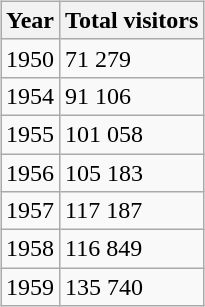<table class="wikitable sortable" style="margin:5px;float:right">
<tr>
<th>Year</th>
<th>Total visitors</th>
</tr>
<tr>
<td>1950</td>
<td>71 279</td>
</tr>
<tr>
<td>1954</td>
<td>91 106</td>
</tr>
<tr>
<td>1955</td>
<td>101 058</td>
</tr>
<tr>
<td>1956</td>
<td>105 183</td>
</tr>
<tr>
<td>1957</td>
<td>117 187</td>
</tr>
<tr>
<td>1958</td>
<td>116 849</td>
</tr>
<tr>
<td>1959</td>
<td>135 740</td>
</tr>
</table>
